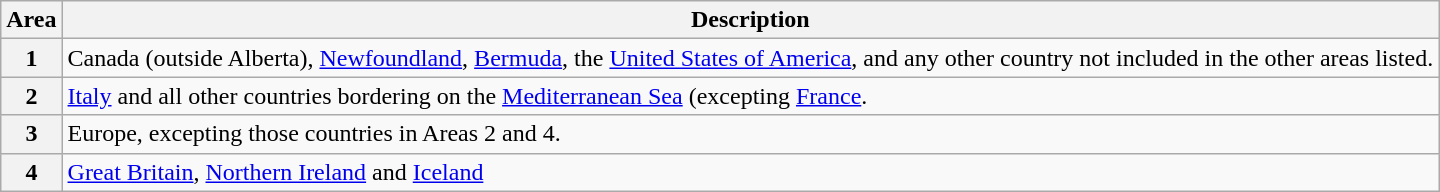<table class="wikitable">
<tr>
<th>Area</th>
<th>Description</th>
</tr>
<tr>
<th>1</th>
<td>Canada (outside Alberta), <a href='#'>Newfoundland</a>, <a href='#'>Bermuda</a>, the <a href='#'>United States of America</a>, and any other country not included in the other areas listed.</td>
</tr>
<tr>
<th>2</th>
<td><a href='#'>Italy</a> and all other countries bordering on the <a href='#'>Mediterranean Sea</a> (excepting <a href='#'>France</a>.</td>
</tr>
<tr>
<th>3</th>
<td>Europe, excepting those countries in Areas 2 and 4.</td>
</tr>
<tr>
<th>4</th>
<td><a href='#'>Great Britain</a>, <a href='#'>Northern Ireland</a> and <a href='#'>Iceland</a></td>
</tr>
</table>
